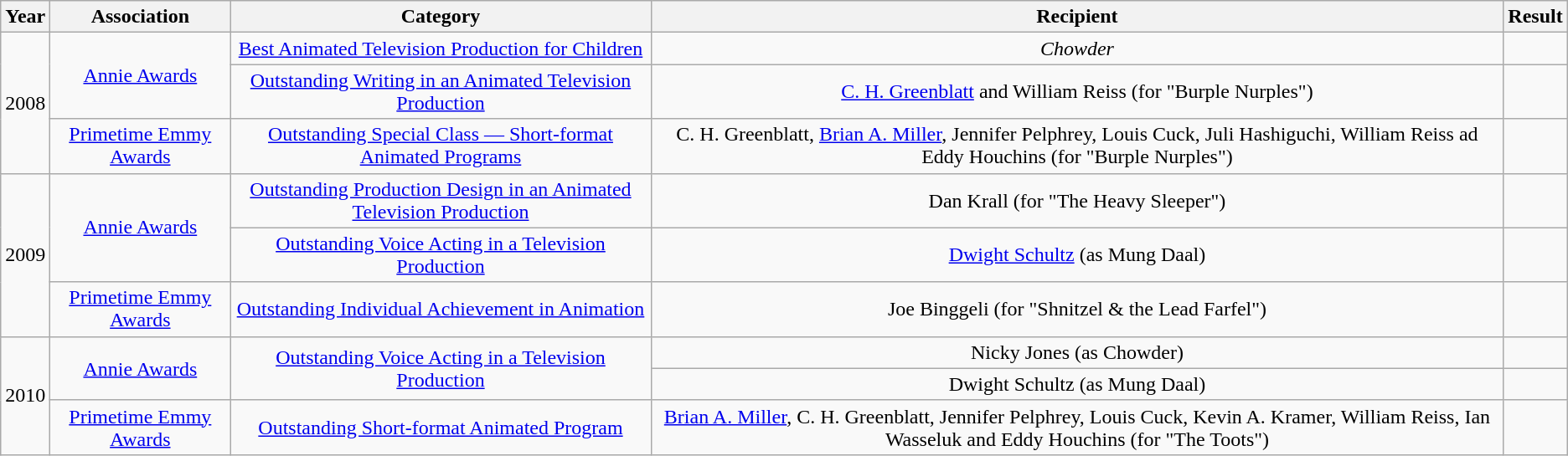<table class="wikitable plainrowheaders" style="text-align:center;">
<tr>
<th>Year</th>
<th>Association</th>
<th>Category</th>
<th>Recipient</th>
<th>Result</th>
</tr>
<tr>
<td rowspan="3">2008</td>
<td rowspan="2"><a href='#'>Annie Awards</a></td>
<td><a href='#'>Best Animated Television Production for Children</a></td>
<td><em>Chowder</em></td>
<td></td>
</tr>
<tr>
<td><a href='#'>Outstanding Writing in an Animated Television Production</a></td>
<td><a href='#'>C. H. Greenblatt</a> and William Reiss (for "Burple Nurples")</td>
<td></td>
</tr>
<tr>
<td><a href='#'>Primetime Emmy Awards</a></td>
<td><a href='#'>Outstanding Special Class — Short-format Animated Programs</a></td>
<td>C. H. Greenblatt, <a href='#'>Brian A. Miller</a>, Jennifer Pelphrey, Louis Cuck, Juli Hashiguchi, William Reiss ad Eddy Houchins (for "Burple Nurples")</td>
<td></td>
</tr>
<tr>
<td rowspan="3">2009</td>
<td rowspan="2"><a href='#'>Annie Awards</a></td>
<td><a href='#'>Outstanding Production Design in an Animated Television Production</a></td>
<td>Dan Krall (for "The Heavy Sleeper")</td>
<td></td>
</tr>
<tr>
<td><a href='#'>Outstanding Voice Acting in a Television Production</a></td>
<td><a href='#'>Dwight Schultz</a> (as Mung Daal)</td>
<td></td>
</tr>
<tr>
<td><a href='#'>Primetime Emmy Awards</a></td>
<td><a href='#'>Outstanding Individual Achievement in Animation</a></td>
<td>Joe Binggeli (for "Shnitzel & the Lead Farfel")</td>
<td></td>
</tr>
<tr>
<td rowspan="3">2010</td>
<td rowspan="2"><a href='#'>Annie Awards</a></td>
<td rowspan="2"><a href='#'>Outstanding Voice Acting in a Television Production</a></td>
<td>Nicky Jones (as Chowder)</td>
<td></td>
</tr>
<tr>
<td>Dwight Schultz (as Mung Daal)</td>
<td></td>
</tr>
<tr>
<td><a href='#'>Primetime Emmy Awards</a></td>
<td><a href='#'>Outstanding Short-format Animated Program</a></td>
<td><a href='#'>Brian A. Miller</a>, C. H. Greenblatt, Jennifer Pelphrey, Louis Cuck, Kevin A. Kramer, William Reiss, Ian Wasseluk and Eddy Houchins (for "The Toots")</td>
<td></td>
</tr>
</table>
